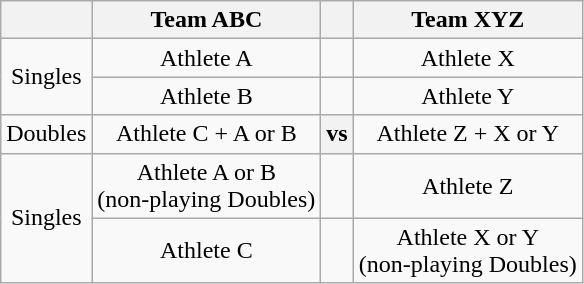<table class="wikitable" style="text-align: center;">
<tr>
<th></th>
<th>Team ABC</th>
<th></th>
<th>Team XYZ</th>
</tr>
<tr>
<td rowspan="2">Singles</td>
<td>Athlete A</td>
<td></td>
<td>Athlete X</td>
</tr>
<tr>
<td>Athlete B</td>
<td></td>
<td>Athlete Y</td>
</tr>
<tr>
<td>Doubles</td>
<td>Athlete C + A or B</td>
<th>vs</th>
<td>Athlete Z + X or Y</td>
</tr>
<tr>
<td rowspan="2">Singles</td>
<td>Athlete A or B<br>(non-playing Doubles)</td>
<td></td>
<td>Athlete Z</td>
</tr>
<tr>
<td>Athlete C</td>
<td></td>
<td>Athlete X or Y<br>(non-playing Doubles)</td>
</tr>
</table>
